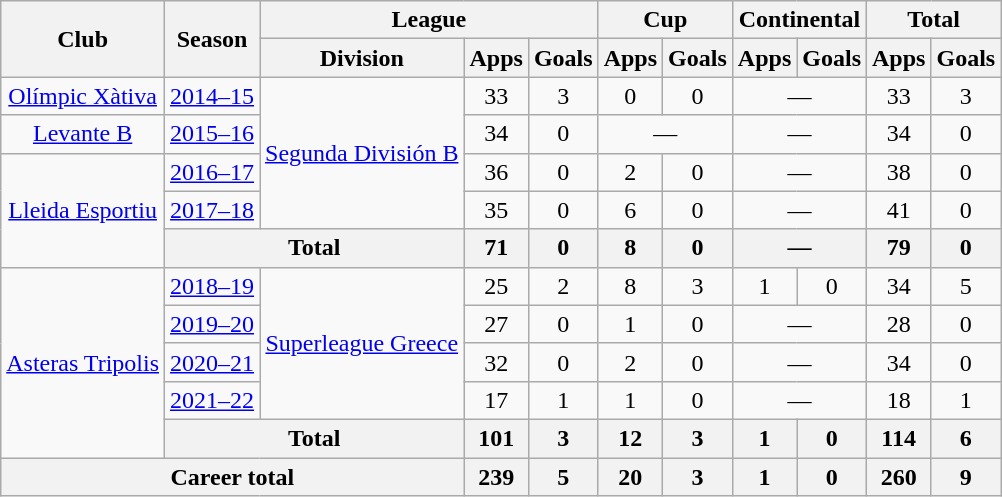<table class="wikitable" style="text-align: center;">
<tr>
<th rowspan="2">Club</th>
<th rowspan="2">Season</th>
<th colspan="3">League</th>
<th colspan="2">Cup</th>
<th colspan="2">Continental</th>
<th colspan="2">Total</th>
</tr>
<tr>
<th>Division</th>
<th>Apps</th>
<th>Goals</th>
<th>Apps</th>
<th>Goals</th>
<th>Apps</th>
<th>Goals</th>
<th>Apps</th>
<th>Goals</th>
</tr>
<tr>
<td rowspan="1"><a href='#'>Olímpic Xàtiva</a></td>
<td><a href='#'>2014–15</a></td>
<td rowspan="4"><a href='#'>Segunda División B</a></td>
<td>33</td>
<td>3</td>
<td>0</td>
<td>0</td>
<td colspan="2">—</td>
<td>33</td>
<td>3</td>
</tr>
<tr>
<td><a href='#'>Levante B</a></td>
<td><a href='#'>2015–16</a></td>
<td>34</td>
<td>0</td>
<td colspan="2">—</td>
<td colspan="2">—</td>
<td>34</td>
<td>0</td>
</tr>
<tr>
<td rowspan="3"><a href='#'>Lleida Esportiu</a></td>
<td><a href='#'>2016–17</a></td>
<td>36</td>
<td>0</td>
<td>2</td>
<td>0</td>
<td colspan="2">—</td>
<td>38</td>
<td>0</td>
</tr>
<tr>
<td><a href='#'>2017–18</a></td>
<td>35</td>
<td>0</td>
<td>6</td>
<td>0</td>
<td colspan="2">—</td>
<td>41</td>
<td>0</td>
</tr>
<tr>
<th colspan="2">Total</th>
<th>71</th>
<th>0</th>
<th>8</th>
<th>0</th>
<th colspan="2">—</th>
<th>79</th>
<th>0</th>
</tr>
<tr>
<td rowspan="5"><a href='#'>Asteras Tripolis</a></td>
<td><a href='#'>2018–19</a></td>
<td rowspan="4"><a href='#'>Superleague Greece</a></td>
<td>25</td>
<td>2</td>
<td>8</td>
<td>3</td>
<td>1</td>
<td>0</td>
<td>34</td>
<td>5</td>
</tr>
<tr>
<td><a href='#'>2019–20</a></td>
<td>27</td>
<td>0</td>
<td>1</td>
<td>0</td>
<td colspan="2">—</td>
<td>28</td>
<td>0</td>
</tr>
<tr>
<td><a href='#'>2020–21</a></td>
<td>32</td>
<td>0</td>
<td>2</td>
<td>0</td>
<td colspan="2">—</td>
<td>34</td>
<td>0</td>
</tr>
<tr>
<td><a href='#'>2021–22</a></td>
<td>17</td>
<td>1</td>
<td>1</td>
<td>0</td>
<td colspan="2">—</td>
<td>18</td>
<td>1</td>
</tr>
<tr>
<th colspan="2">Total</th>
<th>101</th>
<th>3</th>
<th>12</th>
<th>3</th>
<th>1</th>
<th>0</th>
<th>114</th>
<th>6</th>
</tr>
<tr>
<th colspan="3">Career total</th>
<th>239</th>
<th>5</th>
<th>20</th>
<th>3</th>
<th>1</th>
<th>0</th>
<th>260</th>
<th>9</th>
</tr>
</table>
